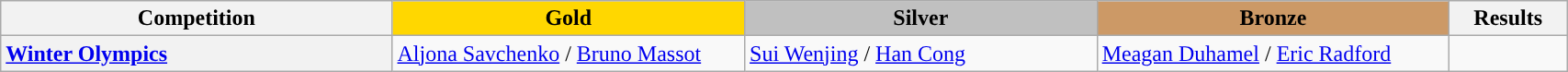<table class="wikitable unsortable" style="text-align:left; width:90%">
<tr>
<th scope="col" style="text-align:center; width:25%;">Competition</th>
<td scope="col" style="text-align:center; width:22.5%; background:gold"><strong>Gold</strong></td>
<td scope="col" style="text-align:center; width:22.5%; background:silver"><strong>Silver</strong></td>
<td scope="col" style="text-align:center; width:22.5%; background:#c96"><strong>Bronze</strong></td>
<th scope="col" style="text-align:center; width:7.5%;">Results</th>
</tr>
<tr>
<th scope="row" style="text-align:left"> <a href='#'>Winter Olympics</a></th>
<td> <a href='#'>Aljona Savchenko</a> / <a href='#'>Bruno Massot</a></td>
<td> <a href='#'>Sui Wenjing</a> / <a href='#'>Han Cong</a></td>
<td> <a href='#'>Meagan Duhamel</a> / <a href='#'>Eric Radford</a></td>
<td></td>
</tr>
</table>
